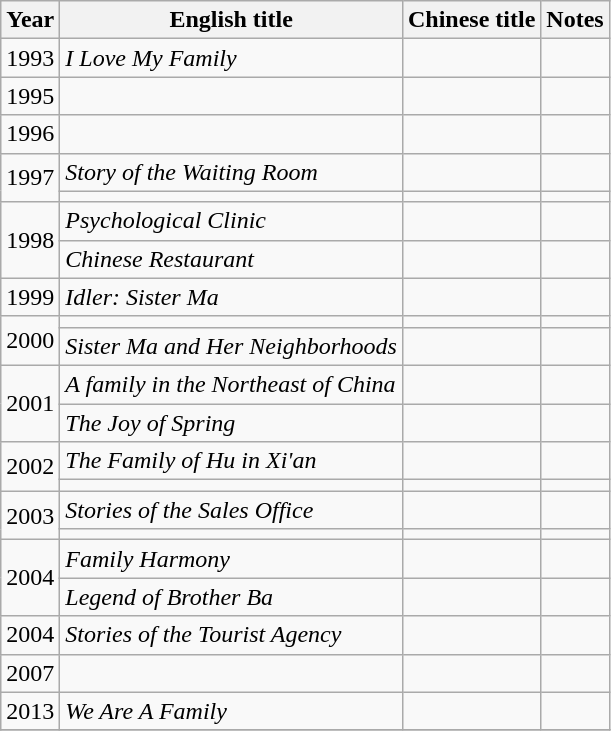<table class="wikitable">
<tr>
<th>Year</th>
<th>English title</th>
<th>Chinese title</th>
<th>Notes</th>
</tr>
<tr>
<td>1993</td>
<td><em>I Love My Family</em></td>
<td></td>
<td></td>
</tr>
<tr>
<td>1995</td>
<td></td>
<td></td>
<td></td>
</tr>
<tr>
<td>1996</td>
<td></td>
<td></td>
<td></td>
</tr>
<tr>
<td rowspan=2>1997</td>
<td><em>Story of the Waiting Room</em></td>
<td></td>
<td></td>
</tr>
<tr>
<td></td>
<td></td>
<td></td>
</tr>
<tr>
<td rowspan=2>1998</td>
<td><em>Psychological Clinic</em></td>
<td></td>
<td></td>
</tr>
<tr>
<td><em>Chinese Restaurant</em></td>
<td></td>
<td></td>
</tr>
<tr>
<td>1999</td>
<td><em>Idler: Sister Ma</em></td>
<td></td>
<td></td>
</tr>
<tr>
<td rowspan=2>2000</td>
<td></td>
<td></td>
<td></td>
</tr>
<tr>
<td><em>Sister Ma and Her Neighborhoods</em></td>
<td></td>
<td></td>
</tr>
<tr>
<td rowspan=2>2001</td>
<td><em>A family in the Northeast of China</em></td>
<td></td>
<td></td>
</tr>
<tr>
<td><em>The Joy of Spring</em></td>
<td></td>
<td></td>
</tr>
<tr>
<td rowspan=2>2002</td>
<td><em>The Family of Hu in Xi'an</em></td>
<td></td>
<td></td>
</tr>
<tr>
<td></td>
<td></td>
<td></td>
</tr>
<tr>
<td rowspan=2>2003</td>
<td><em>Stories of the Sales Office</em></td>
<td></td>
<td></td>
</tr>
<tr>
<td></td>
<td></td>
<td></td>
</tr>
<tr>
<td rowspan=2>2004</td>
<td><em>Family Harmony</em></td>
<td></td>
<td></td>
</tr>
<tr>
<td><em>Legend of Brother Ba</em></td>
<td></td>
<td></td>
</tr>
<tr>
<td>2004</td>
<td><em>Stories of the Tourist Agency</em></td>
<td></td>
<td></td>
</tr>
<tr>
<td>2007</td>
<td></td>
<td></td>
<td></td>
</tr>
<tr>
<td>2013</td>
<td><em>We Are A Family</em></td>
<td></td>
<td></td>
</tr>
<tr>
</tr>
</table>
